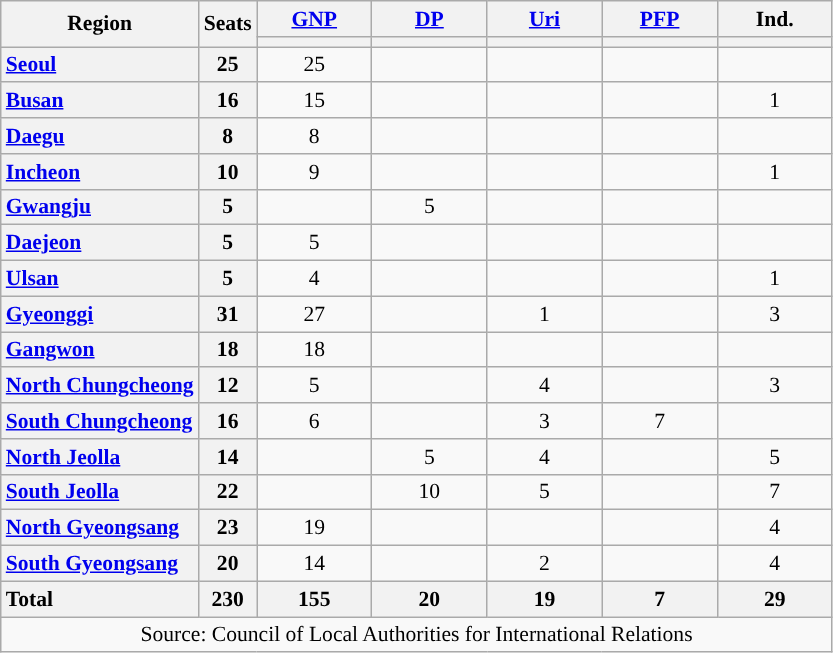<table class="wikitable" style="text-align:center; font-size: 0.9em;">
<tr>
<th rowspan="2">Region</th>
<th rowspan="2">Seats</th>
<th class="unsortable" style="width:70px;"><a href='#'>GNP</a></th>
<th class="unsortable" style="width:70px;"><a href='#'>DP</a></th>
<th class="unsortable" style="width:70px;"><a href='#'>Uri</a></th>
<th class="unsortable" style="width:70px;"><a href='#'>PFP</a></th>
<th class="unsortable" style="width:70px;">Ind.</th>
</tr>
<tr>
<th style="background:"></th>
<th style="background:"></th>
<th style="background:"></th>
<th style="background:"></th>
<th style="background:"></th>
</tr>
<tr>
<th style="text-align: left;"><a href='#'>Seoul</a></th>
<th>25</th>
<td>25</td>
<td></td>
<td></td>
<td></td>
<td></td>
</tr>
<tr>
<th style="text-align: left;"><a href='#'>Busan</a></th>
<th>16</th>
<td>15</td>
<td></td>
<td></td>
<td></td>
<td>1</td>
</tr>
<tr>
<th style="text-align: left;"><a href='#'>Daegu</a></th>
<th>8</th>
<td>8</td>
<td></td>
<td></td>
<td></td>
<td></td>
</tr>
<tr>
<th style="text-align: left;"><a href='#'>Incheon</a></th>
<th>10</th>
<td>9</td>
<td></td>
<td></td>
<td></td>
<td>1</td>
</tr>
<tr>
<th style="text-align: left;"><a href='#'>Gwangju</a></th>
<th>5</th>
<td></td>
<td>5</td>
<td></td>
<td></td>
<td></td>
</tr>
<tr>
<th style="text-align: left;"><a href='#'>Daejeon</a></th>
<th>5</th>
<td>5</td>
<td></td>
<td></td>
<td></td>
<td></td>
</tr>
<tr>
<th style="text-align: left;"><a href='#'>Ulsan</a></th>
<th>5</th>
<td>4</td>
<td></td>
<td></td>
<td></td>
<td>1</td>
</tr>
<tr>
<th style="text-align: left;"><a href='#'>Gyeonggi</a></th>
<th>31</th>
<td>27</td>
<td></td>
<td>1</td>
<td></td>
<td>3</td>
</tr>
<tr>
<th style="text-align: left;"><a href='#'>Gangwon</a></th>
<th>18</th>
<td>18</td>
<td></td>
<td></td>
<td></td>
<td></td>
</tr>
<tr>
<th style="text-align: left;"><a href='#'>North Chungcheong</a></th>
<th>12</th>
<td>5</td>
<td></td>
<td>4</td>
<td></td>
<td>3</td>
</tr>
<tr>
<th style="text-align: left;"><a href='#'>South Chungcheong</a></th>
<th>16</th>
<td>6</td>
<td></td>
<td>3</td>
<td>7</td>
<td></td>
</tr>
<tr>
<th style="text-align: left;"><a href='#'>North Jeolla</a></th>
<th>14</th>
<td></td>
<td>5</td>
<td>4</td>
<td></td>
<td>5</td>
</tr>
<tr>
<th style="text-align: left;"><a href='#'>South Jeolla</a></th>
<th>22</th>
<td></td>
<td>10</td>
<td>5</td>
<td></td>
<td>7</td>
</tr>
<tr>
<th style="text-align: left;"><a href='#'>North Gyeongsang</a></th>
<th>23</th>
<td>19</td>
<td></td>
<td></td>
<td></td>
<td>4</td>
</tr>
<tr>
<th style="text-align: left;"><a href='#'>South Gyeongsang</a></th>
<th>20</th>
<td>14</td>
<td></td>
<td>2</td>
<td></td>
<td>4</td>
</tr>
<tr class="sortbottom">
<th style="text-align: left;">Total</th>
<th>230</th>
<th>155</th>
<th>20</th>
<th>19</th>
<th>7</th>
<th>29</th>
</tr>
<tr>
<td colspan="7">Source: Council of Local Authorities for International Relations</td>
</tr>
</table>
